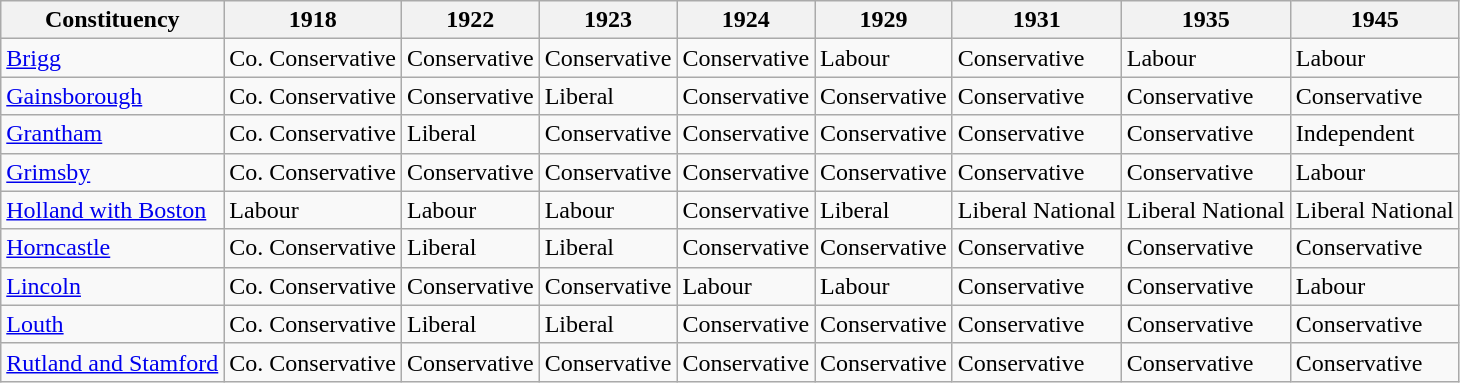<table class="wikitable sortable">
<tr>
<th>Constituency</th>
<th>1918</th>
<th>1922</th>
<th>1923</th>
<th>1924</th>
<th>1929</th>
<th>1931</th>
<th>1935</th>
<th>1945</th>
</tr>
<tr>
<td><a href='#'>Brigg</a></td>
<td bgcolor=>Co. Conservative</td>
<td bgcolor=>Conservative</td>
<td bgcolor=>Conservative</td>
<td bgcolor=>Conservative</td>
<td bgcolor=>Labour</td>
<td bgcolor=>Conservative</td>
<td bgcolor=>Labour</td>
<td bgcolor=>Labour</td>
</tr>
<tr>
<td><a href='#'>Gainsborough</a></td>
<td bgcolor=>Co. Conservative</td>
<td bgcolor=>Conservative</td>
<td bgcolor=>Liberal</td>
<td bgcolor=>Conservative</td>
<td bgcolor=>Conservative</td>
<td bgcolor=>Conservative</td>
<td bgcolor=>Conservative</td>
<td bgcolor=>Conservative</td>
</tr>
<tr>
<td><a href='#'>Grantham</a></td>
<td bgcolor=>Co. Conservative</td>
<td bgcolor=>Liberal</td>
<td bgcolor=>Conservative</td>
<td bgcolor=>Conservative</td>
<td bgcolor=>Conservative</td>
<td bgcolor=>Conservative</td>
<td bgcolor=>Conservative</td>
<td bgcolor=>Independent</td>
</tr>
<tr>
<td><a href='#'>Grimsby</a></td>
<td bgcolor=>Co. Conservative</td>
<td bgcolor=>Conservative</td>
<td bgcolor=>Conservative</td>
<td bgcolor=>Conservative</td>
<td bgcolor=>Conservative</td>
<td bgcolor=>Conservative</td>
<td bgcolor=>Conservative</td>
<td bgcolor=>Labour</td>
</tr>
<tr>
<td><a href='#'>Holland with Boston</a></td>
<td bgcolor=>Labour</td>
<td bgcolor=>Labour</td>
<td bgcolor=>Labour</td>
<td bgcolor=>Conservative</td>
<td bgcolor=>Liberal</td>
<td bgcolor=>Liberal National</td>
<td bgcolor=>Liberal National</td>
<td bgcolor=>Liberal National</td>
</tr>
<tr>
<td><a href='#'>Horncastle</a></td>
<td bgcolor=>Co. Conservative</td>
<td bgcolor=>Liberal</td>
<td bgcolor=>Liberal</td>
<td bgcolor=>Conservative</td>
<td bgcolor=>Conservative</td>
<td bgcolor=>Conservative</td>
<td bgcolor=>Conservative</td>
<td bgcolor=>Conservative</td>
</tr>
<tr>
<td><a href='#'>Lincoln</a></td>
<td bgcolor=>Co. Conservative</td>
<td bgcolor=>Conservative</td>
<td bgcolor=>Conservative</td>
<td bgcolor=>Labour</td>
<td bgcolor=>Labour</td>
<td bgcolor=>Conservative</td>
<td bgcolor=>Conservative</td>
<td bgcolor=>Labour</td>
</tr>
<tr>
<td><a href='#'>Louth</a></td>
<td bgcolor=>Co. Conservative</td>
<td bgcolor=>Liberal</td>
<td bgcolor=>Liberal</td>
<td bgcolor=>Conservative</td>
<td bgcolor=>Conservative</td>
<td bgcolor=>Conservative</td>
<td bgcolor=>Conservative</td>
<td bgcolor=>Conservative</td>
</tr>
<tr>
<td><a href='#'>Rutland and Stamford</a></td>
<td bgcolor=>Co. Conservative</td>
<td bgcolor=>Conservative</td>
<td bgcolor=>Conservative</td>
<td bgcolor=>Conservative</td>
<td bgcolor=>Conservative</td>
<td bgcolor=>Conservative</td>
<td bgcolor=>Conservative</td>
<td bgcolor=>Conservative</td>
</tr>
</table>
